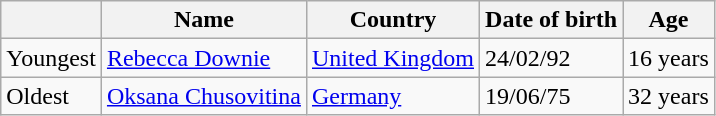<table class="wikitable">
<tr>
<th></th>
<th>Name</th>
<th>Country</th>
<th>Date of birth</th>
<th>Age</th>
</tr>
<tr>
<td>Youngest</td>
<td><a href='#'>Rebecca Downie</a></td>
<td><a href='#'>United Kingdom</a> </td>
<td>24/02/92</td>
<td>16 years</td>
</tr>
<tr>
<td>Oldest</td>
<td><a href='#'>Oksana Chusovitina</a></td>
<td><a href='#'>Germany</a> </td>
<td>19/06/75</td>
<td>32 years</td>
</tr>
</table>
